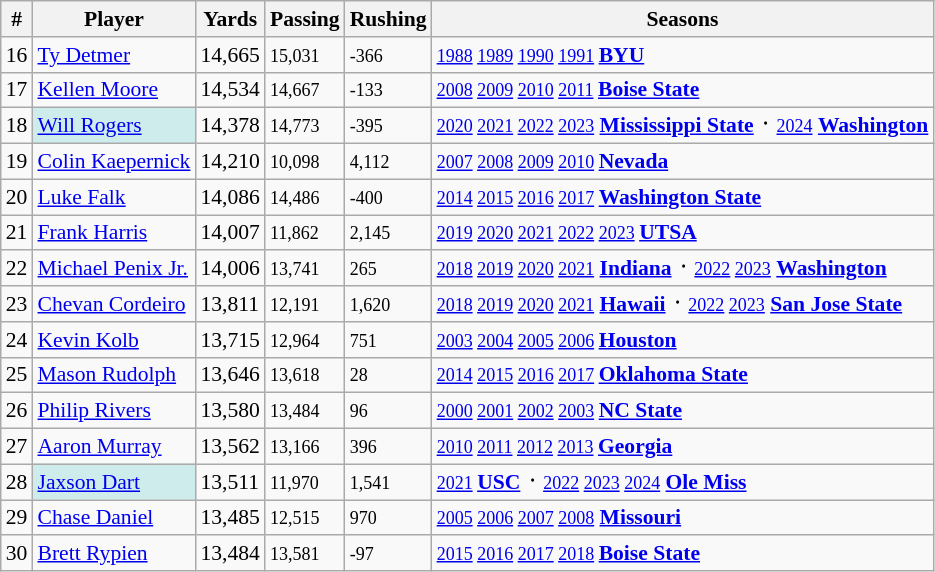<table class="wikitable" style="font-size:90%; white-space: nowrap;">
<tr>
<th>#</th>
<th>Player</th>
<th>Yards</th>
<th>Passing</th>
<th>Rushing</th>
<th>Seasons</th>
</tr>
<tr>
<td>16</td>
<td><a href='#'>Ty Detmer</a></td>
<td>14,665</td>
<td><small>15,031</small></td>
<td><small>-366</small></td>
<td><small> <a href='#'>1988</a> <a href='#'>1989</a> <a href='#'>1990</a> <a href='#'>1991</a> </small> <strong><a href='#'>BYU</a></strong></td>
</tr>
<tr>
<td>17</td>
<td><a href='#'>Kellen Moore</a></td>
<td>14,534</td>
<td><small>14,667</small></td>
<td><small>-133</small></td>
<td><small> <a href='#'>2008</a> <a href='#'>2009</a> <a href='#'>2010</a> <a href='#'>2011</a> </small> <strong><a href='#'>Boise State</a></strong></td>
</tr>
<tr>
<td>18</td>
<td style="background: #CFECEC;"><a href='#'>Will Rogers</a></td>
<td>14,378</td>
<td><small>14,773</small></td>
<td><small>-395</small></td>
<td><small><a href='#'>2020</a> <a href='#'>2021</a> <a href='#'>2022</a> <a href='#'>2023</a></small> <strong><a href='#'>Mississippi State</a></strong> ᛫ <small><a href='#'>2024</a></small> <strong><a href='#'>Washington</a></strong></td>
</tr>
<tr>
<td>19</td>
<td><a href='#'>Colin Kaepernick</a></td>
<td>14,210</td>
<td><small>10,098</small></td>
<td><small>4,112</small></td>
<td><small> <a href='#'>2007</a> <a href='#'>2008</a> <a href='#'>2009</a> <a href='#'>2010</a> </small> <strong><a href='#'>Nevada</a></strong></td>
</tr>
<tr>
<td>20</td>
<td><a href='#'>Luke Falk</a></td>
<td>14,086</td>
<td><small>14,486</small></td>
<td><small>-400</small></td>
<td><small> <a href='#'>2014</a> <a href='#'>2015</a> <a href='#'>2016</a> <a href='#'>2017</a> </small> <strong><a href='#'>Washington State</a></strong></td>
</tr>
<tr>
<td>21</td>
<td><a href='#'>Frank Harris</a></td>
<td>14,007</td>
<td><small>11,862</small></td>
<td><small>2,145</small></td>
<td><small> <a href='#'>2019</a> <a href='#'>2020</a> <a href='#'>2021</a> <a href='#'>2022</a> <a href='#'>2023</a> </small> <strong><a href='#'>UTSA</a></strong></td>
</tr>
<tr>
<td>22</td>
<td><a href='#'>Michael Penix Jr.</a></td>
<td>14,006</td>
<td><small>13,741</small></td>
<td><small>265</small></td>
<td><small><a href='#'>2018</a> <a href='#'>2019</a> <a href='#'>2020</a> <a href='#'>2021</a></small> <strong><a href='#'>Indiana</a></strong> ᛫ <small><a href='#'>2022</a> <a href='#'>2023</a></small> <strong><a href='#'>Washington</a></strong></td>
</tr>
<tr>
<td>23</td>
<td><a href='#'>Chevan Cordeiro</a></td>
<td>13,811</td>
<td><small>12,191</small></td>
<td><small>1,620</small></td>
<td><small><a href='#'>2018</a> <a href='#'>2019</a> <a href='#'>2020</a> <a href='#'>2021</a></small> <strong><a href='#'>Hawaii</a></strong> ᛫ <small><a href='#'>2022</a> <a href='#'>2023</a></small> <strong><a href='#'>San Jose State</a></strong></td>
</tr>
<tr>
<td>24</td>
<td><a href='#'>Kevin Kolb</a></td>
<td>13,715</td>
<td><small>12,964</small></td>
<td><small>751</small></td>
<td><small> <a href='#'>2003</a> <a href='#'>2004</a> <a href='#'>2005</a> <a href='#'>2006</a> </small> <strong><a href='#'>Houston</a></strong></td>
</tr>
<tr>
<td>25</td>
<td><a href='#'>Mason Rudolph</a></td>
<td>13,646</td>
<td><small>13,618</small></td>
<td><small>28</small></td>
<td><small> <a href='#'>2014</a> <a href='#'>2015</a> <a href='#'>2016</a> <a href='#'>2017</a> </small> <strong><a href='#'>Oklahoma State</a></strong></td>
</tr>
<tr>
<td>26</td>
<td><a href='#'>Philip Rivers</a></td>
<td>13,580</td>
<td><small>13,484</small></td>
<td><small>96</small></td>
<td><small> <a href='#'>2000</a> <a href='#'>2001</a> <a href='#'>2002</a> <a href='#'>2003</a> </small> <strong><a href='#'>NC State</a></strong></td>
</tr>
<tr>
<td>27</td>
<td><a href='#'>Aaron Murray</a></td>
<td>13,562</td>
<td><small>13,166</small></td>
<td><small>396</small></td>
<td><small> <a href='#'>2010</a> <a href='#'>2011</a> <a href='#'>2012</a> <a href='#'>2013</a> </small> <strong><a href='#'>Georgia</a></strong></td>
</tr>
<tr>
<td>28</td>
<td style="background: #CFECEC;"><a href='#'>Jaxson Dart</a></td>
<td>13,511</td>
<td><small>11,970</small></td>
<td><small>1,541</small></td>
<td><small> <a href='#'>2021</a> </small> <strong><a href='#'>USC</a> </strong> ᛫ <small> <a href='#'>2022</a> <a href='#'>2023</a> <a href='#'>2024</a></small> <strong><a href='#'>Ole Miss</a> </strong></td>
</tr>
<tr>
<td>29</td>
<td><a href='#'>Chase Daniel</a></td>
<td>13,485</td>
<td><small>12,515</small></td>
<td><small>970</small></td>
<td><small> <a href='#'>2005</a> <a href='#'>2006</a> <a href='#'>2007</a> <a href='#'>2008</a></small> <strong><a href='#'>Missouri</a> </strong></td>
</tr>
<tr>
<td>30</td>
<td><a href='#'>Brett Rypien</a></td>
<td>13,484</td>
<td><small>13,581</small></td>
<td><small>-97</small></td>
<td><small> <a href='#'>2015</a> <a href='#'>2016</a> <a href='#'>2017</a> <a href='#'>2018</a> </small> <strong><a href='#'>Boise State</a></strong></td>
</tr>
</table>
